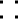<table style="margin:auto">
<tr>
<td style="text-align: center;"><br><table border="0">
<tr>
<td></td>
</tr>
<tr>
<td style="border-top:2px solid black;"></td>
</tr>
<tr>
<td></td>
</tr>
<tr>
<td style="border-top:2px solid black;"></td>
</tr>
<tr>
<td></td>
</tr>
</table>
</td>
<td style="text-align: center;"><br><table border="0">
<tr>
<td></td>
</tr>
<tr>
<td style="border-top:2px solid black;"></td>
</tr>
<tr>
<td></td>
</tr>
<tr>
<td style="border-top:2px solid black;"></td>
</tr>
<tr>
<td></td>
</tr>
</table>
</td>
</tr>
</table>
